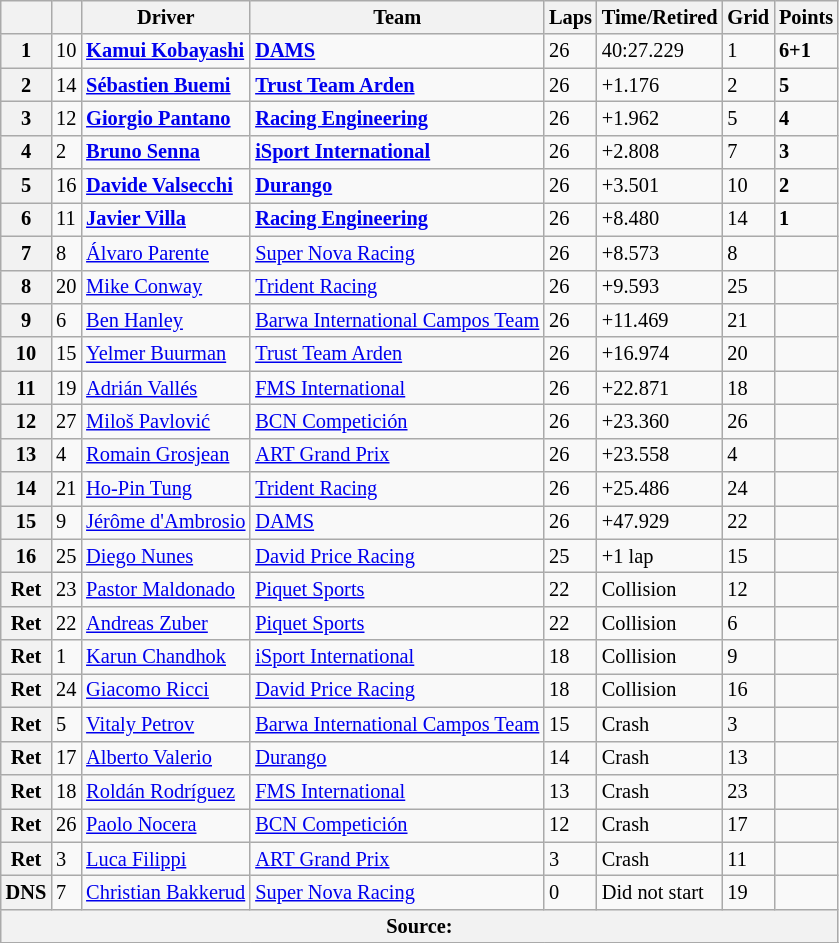<table class="wikitable" style="font-size:85%">
<tr>
<th></th>
<th></th>
<th>Driver</th>
<th>Team</th>
<th>Laps</th>
<th>Time/Retired</th>
<th>Grid</th>
<th>Points</th>
</tr>
<tr>
<th>1</th>
<td>10</td>
<td> <strong><a href='#'>Kamui Kobayashi</a></strong></td>
<td><strong><a href='#'>DAMS</a></strong></td>
<td>26</td>
<td>40:27.229</td>
<td>1</td>
<td><strong>6+1</strong></td>
</tr>
<tr>
<th>2</th>
<td>14</td>
<td> <strong><a href='#'>Sébastien Buemi</a></strong></td>
<td><strong><a href='#'>Trust Team Arden</a></strong></td>
<td>26</td>
<td>+1.176</td>
<td>2</td>
<td><strong>5</strong></td>
</tr>
<tr>
<th>3</th>
<td>12</td>
<td> <strong><a href='#'>Giorgio Pantano</a></strong></td>
<td><strong><a href='#'>Racing Engineering</a></strong></td>
<td>26</td>
<td>+1.962</td>
<td>5</td>
<td><strong>4</strong></td>
</tr>
<tr>
<th>4</th>
<td>2</td>
<td> <strong><a href='#'>Bruno Senna</a></strong></td>
<td><strong><a href='#'>iSport International</a></strong></td>
<td>26</td>
<td>+2.808</td>
<td>7</td>
<td><strong>3</strong></td>
</tr>
<tr>
<th>5</th>
<td>16</td>
<td> <strong><a href='#'>Davide Valsecchi</a></strong></td>
<td><strong><a href='#'>Durango</a></strong></td>
<td>26</td>
<td>+3.501</td>
<td>10</td>
<td><strong>2</strong></td>
</tr>
<tr>
<th>6</th>
<td>11</td>
<td> <strong><a href='#'>Javier Villa</a></strong></td>
<td><strong><a href='#'>Racing Engineering</a></strong></td>
<td>26</td>
<td>+8.480</td>
<td>14</td>
<td><strong>1</strong></td>
</tr>
<tr>
<th>7</th>
<td>8</td>
<td> <a href='#'>Álvaro Parente</a></td>
<td><a href='#'>Super Nova Racing</a></td>
<td>26</td>
<td>+8.573</td>
<td>8</td>
<td></td>
</tr>
<tr>
<th>8</th>
<td>20</td>
<td> <a href='#'>Mike Conway</a></td>
<td><a href='#'>Trident Racing</a></td>
<td>26</td>
<td>+9.593</td>
<td>25</td>
<td></td>
</tr>
<tr>
<th>9</th>
<td>6</td>
<td> <a href='#'>Ben Hanley</a></td>
<td><a href='#'>Barwa International Campos Team</a></td>
<td>26</td>
<td>+11.469</td>
<td>21</td>
<td></td>
</tr>
<tr>
<th>10</th>
<td>15</td>
<td> <a href='#'>Yelmer Buurman</a></td>
<td><a href='#'>Trust Team Arden</a></td>
<td>26</td>
<td>+16.974</td>
<td>20</td>
<td></td>
</tr>
<tr>
<th>11</th>
<td>19</td>
<td> <a href='#'>Adrián Vallés</a></td>
<td><a href='#'>FMS International</a></td>
<td>26</td>
<td>+22.871</td>
<td>18</td>
<td></td>
</tr>
<tr>
<th>12</th>
<td>27</td>
<td> <a href='#'>Miloš Pavlović</a></td>
<td><a href='#'>BCN Competición</a></td>
<td>26</td>
<td>+23.360</td>
<td>26</td>
<td></td>
</tr>
<tr>
<th>13</th>
<td>4</td>
<td> <a href='#'>Romain Grosjean</a></td>
<td><a href='#'>ART Grand Prix</a></td>
<td>26</td>
<td>+23.558</td>
<td>4</td>
<td></td>
</tr>
<tr>
<th>14</th>
<td>21</td>
<td> <a href='#'>Ho-Pin Tung</a></td>
<td><a href='#'>Trident Racing</a></td>
<td>26</td>
<td>+25.486</td>
<td>24</td>
<td></td>
</tr>
<tr>
<th>15</th>
<td>9</td>
<td> <a href='#'>Jérôme d'Ambrosio</a></td>
<td><a href='#'>DAMS</a></td>
<td>26</td>
<td>+47.929</td>
<td>22</td>
<td></td>
</tr>
<tr>
<th>16</th>
<td>25</td>
<td> <a href='#'>Diego Nunes</a></td>
<td><a href='#'>David Price Racing</a></td>
<td>25</td>
<td>+1 lap</td>
<td>15</td>
<td></td>
</tr>
<tr>
<th>Ret</th>
<td>23</td>
<td> <a href='#'>Pastor Maldonado</a></td>
<td><a href='#'>Piquet Sports</a></td>
<td>22</td>
<td>Collision</td>
<td>12</td>
<td></td>
</tr>
<tr>
<th>Ret</th>
<td>22</td>
<td> <a href='#'>Andreas Zuber</a></td>
<td><a href='#'>Piquet Sports</a></td>
<td>22</td>
<td>Collision</td>
<td>6</td>
<td></td>
</tr>
<tr>
<th>Ret</th>
<td>1</td>
<td> <a href='#'>Karun Chandhok</a></td>
<td><a href='#'>iSport International</a></td>
<td>18</td>
<td>Collision</td>
<td>9</td>
<td></td>
</tr>
<tr>
<th>Ret</th>
<td>24</td>
<td> <a href='#'>Giacomo Ricci</a></td>
<td><a href='#'>David Price Racing</a></td>
<td>18</td>
<td>Collision</td>
<td>16</td>
<td></td>
</tr>
<tr>
<th>Ret</th>
<td>5</td>
<td> <a href='#'>Vitaly Petrov</a></td>
<td><a href='#'>Barwa International Campos Team</a></td>
<td>15</td>
<td>Crash</td>
<td>3</td>
<td></td>
</tr>
<tr>
<th>Ret</th>
<td>17</td>
<td> <a href='#'>Alberto Valerio</a></td>
<td><a href='#'>Durango</a></td>
<td>14</td>
<td>Crash</td>
<td>13</td>
<td></td>
</tr>
<tr>
<th>Ret</th>
<td>18</td>
<td> <a href='#'>Roldán Rodríguez</a></td>
<td><a href='#'>FMS International</a></td>
<td>13</td>
<td>Crash</td>
<td>23</td>
<td></td>
</tr>
<tr>
<th>Ret</th>
<td>26</td>
<td> <a href='#'>Paolo Nocera</a></td>
<td><a href='#'>BCN Competición</a></td>
<td>12</td>
<td>Crash</td>
<td>17</td>
<td></td>
</tr>
<tr>
<th>Ret</th>
<td>3</td>
<td> <a href='#'>Luca Filippi</a></td>
<td><a href='#'>ART Grand Prix</a></td>
<td>3</td>
<td>Crash</td>
<td>11</td>
<td></td>
</tr>
<tr>
<th>DNS</th>
<td>7</td>
<td> <a href='#'>Christian Bakkerud</a></td>
<td><a href='#'>Super Nova Racing</a></td>
<td>0</td>
<td>Did not start</td>
<td>19</td>
<td></td>
</tr>
<tr>
<th colspan="8">Source:</th>
</tr>
<tr>
</tr>
</table>
